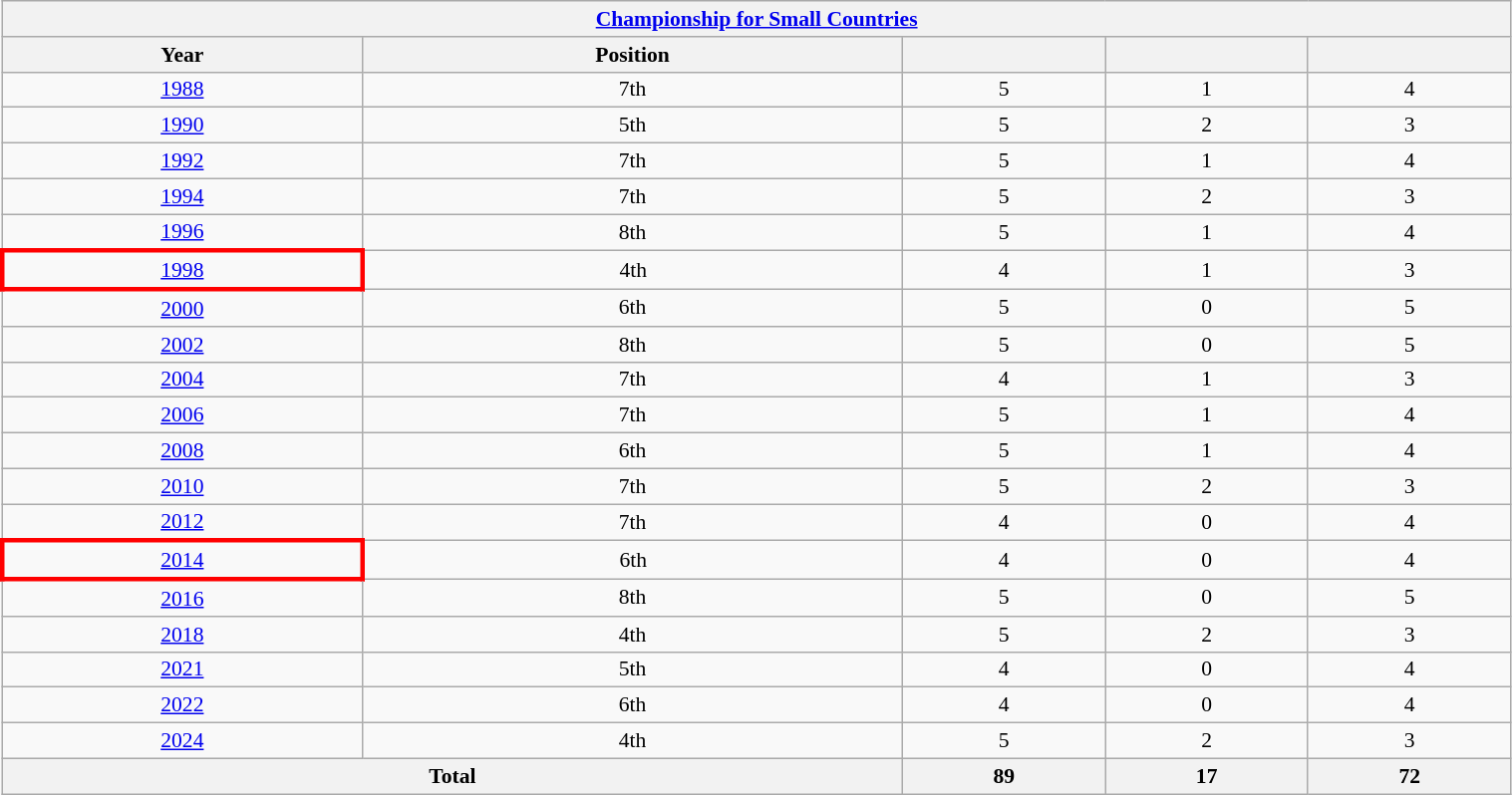<table class="wikitable" width=80% style="text-align: center;font-size:90%;">
<tr>
<th colspan=5><a href='#'>Championship for Small Countries</a></th>
</tr>
<tr>
<th>Year</th>
<th>Position</th>
<th></th>
<th></th>
<th></th>
</tr>
<tr>
<td> <a href='#'>1988</a></td>
<td>7th</td>
<td>5</td>
<td>1</td>
<td>4</td>
</tr>
<tr>
<td> <a href='#'>1990</a></td>
<td>5th</td>
<td>5</td>
<td>2</td>
<td>3</td>
</tr>
<tr>
<td> <a href='#'>1992</a></td>
<td>7th</td>
<td>5</td>
<td>1</td>
<td>4</td>
</tr>
<tr>
<td> <a href='#'>1994</a></td>
<td>7th</td>
<td>5</td>
<td>2</td>
<td>3</td>
</tr>
<tr>
<td> <a href='#'>1996</a></td>
<td>8th</td>
<td>5</td>
<td>1</td>
<td>4</td>
</tr>
<tr>
<td style="border: 3px solid red"> <a href='#'>1998</a></td>
<td>4th</td>
<td>4</td>
<td>1</td>
<td>3</td>
</tr>
<tr>
<td> <a href='#'>2000</a></td>
<td>6th</td>
<td>5</td>
<td>0</td>
<td>5</td>
</tr>
<tr>
<td> <a href='#'>2002</a></td>
<td>8th</td>
<td>5</td>
<td>0</td>
<td>5</td>
</tr>
<tr>
<td> <a href='#'>2004</a></td>
<td>7th</td>
<td>4</td>
<td>1</td>
<td>3</td>
</tr>
<tr>
<td> <a href='#'>2006</a></td>
<td>7th</td>
<td>5</td>
<td>1</td>
<td>4</td>
</tr>
<tr>
<td> <a href='#'>2008</a></td>
<td>6th</td>
<td>5</td>
<td>1</td>
<td>4</td>
</tr>
<tr>
<td> <a href='#'>2010</a></td>
<td>7th</td>
<td>5</td>
<td>2</td>
<td>3</td>
</tr>
<tr>
<td> <a href='#'>2012</a></td>
<td>7th</td>
<td>4</td>
<td>0</td>
<td>4</td>
</tr>
<tr>
<td style="border: 3px solid red"> <a href='#'>2014</a></td>
<td>6th</td>
<td>4</td>
<td>0</td>
<td>4</td>
</tr>
<tr>
<td> <a href='#'>2016</a></td>
<td>8th</td>
<td>5</td>
<td>0</td>
<td>5</td>
</tr>
<tr>
<td> <a href='#'>2018</a></td>
<td>4th</td>
<td>5</td>
<td>2</td>
<td>3</td>
</tr>
<tr>
<td> <a href='#'>2021</a></td>
<td>5th</td>
<td>4</td>
<td>0</td>
<td>4</td>
</tr>
<tr>
<td> <a href='#'>2022</a></td>
<td>6th</td>
<td>4</td>
<td>0</td>
<td>4</td>
</tr>
<tr>
<td> <a href='#'>2024</a></td>
<td>4th</td>
<td>5</td>
<td>2</td>
<td>3</td>
</tr>
<tr>
<th colspan=2>Total</th>
<th>89</th>
<th>17</th>
<th>72</th>
</tr>
</table>
